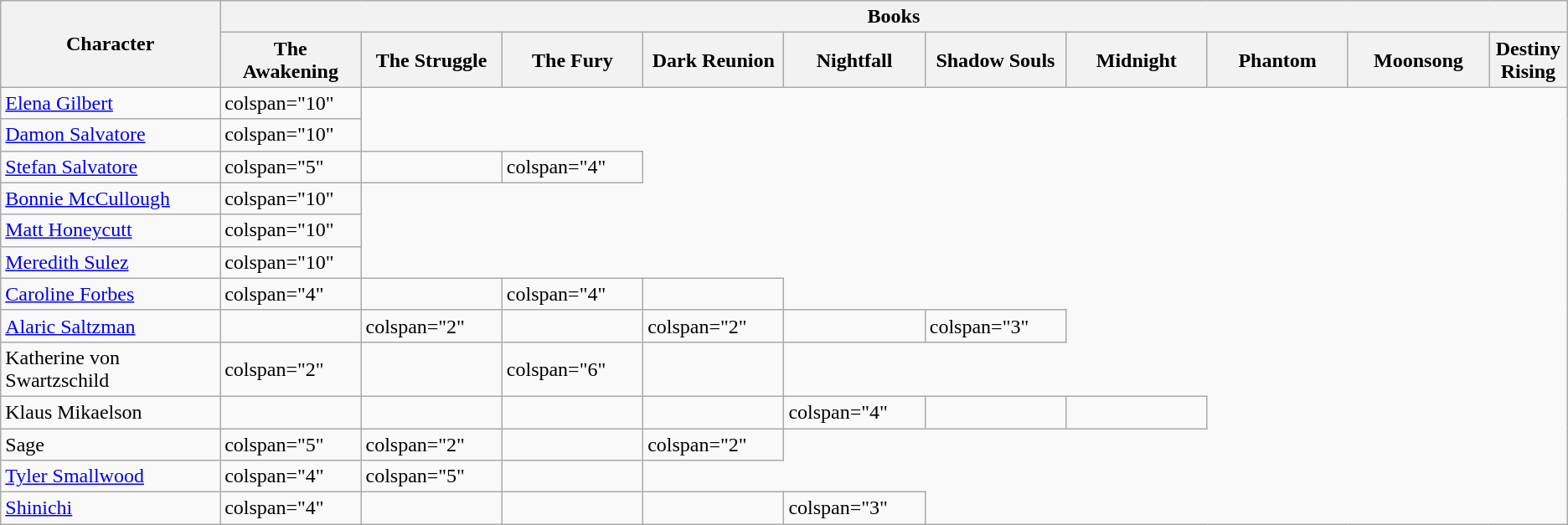<table class="wikitable">
<tr>
<th rowspan="2" style="width:14%;">Character</th>
<th colspan="10">Books</th>
</tr>
<tr>
<th style="width:9%;">The Awakening</th>
<th style="width:9%;">The Struggle</th>
<th style="width:9%;">The Fury</th>
<th style="width:9%;">Dark Reunion</th>
<th style="width:9%;">Nightfall</th>
<th style="width:9%;">Shadow Souls</th>
<th style="width:9%;">Midnight</th>
<th style="width:9%;">Phantom</th>
<th style="width:9%;">Moonsong</th>
<th style="width:9%;">Destiny Rising</th>
</tr>
<tr>
<td><a href='#'>Elena Gilbert</a></td>
<td>colspan="10" </td>
</tr>
<tr>
<td><a href='#'>Damon Salvatore</a></td>
<td>colspan="10" </td>
</tr>
<tr>
<td><a href='#'>Stefan Salvatore</a></td>
<td>colspan="5" </td>
<td></td>
<td>colspan="4" </td>
</tr>
<tr>
<td><a href='#'>Bonnie McCullough</a></td>
<td>colspan="10" </td>
</tr>
<tr>
<td><a href='#'>Matt Honeycutt</a></td>
<td>colspan="10" </td>
</tr>
<tr>
<td><a href='#'>Meredith Sulez</a></td>
<td>colspan="10" </td>
</tr>
<tr>
<td><a href='#'>Caroline Forbes</a></td>
<td>colspan="4" </td>
<td></td>
<td>colspan="4" </td>
<td></td>
</tr>
<tr>
<td><a href='#'>Alaric Saltzman</a></td>
<td></td>
<td>colspan="2" </td>
<td></td>
<td>colspan="2" </td>
<td></td>
<td>colspan="3" </td>
</tr>
<tr>
<td>Katherine von Swartzschild</td>
<td>colspan="2" </td>
<td></td>
<td>colspan="6" </td>
<td></td>
</tr>
<tr>
<td>Klaus Mikaelson</td>
<td></td>
<td></td>
<td></td>
<td></td>
<td>colspan="4" </td>
<td></td>
<td></td>
</tr>
<tr>
<td>Sage</td>
<td>colspan="5" </td>
<td>colspan="2" </td>
<td></td>
<td>colspan="2" </td>
</tr>
<tr>
<td><a href='#'>Tyler Smallwood</a></td>
<td>colspan="4" </td>
<td>colspan="5" </td>
<td></td>
</tr>
<tr>
<td><a href='#'>Shinichi</a></td>
<td>colspan="4" </td>
<td></td>
<td></td>
<td></td>
<td>colspan="3" </td>
</tr>
</table>
